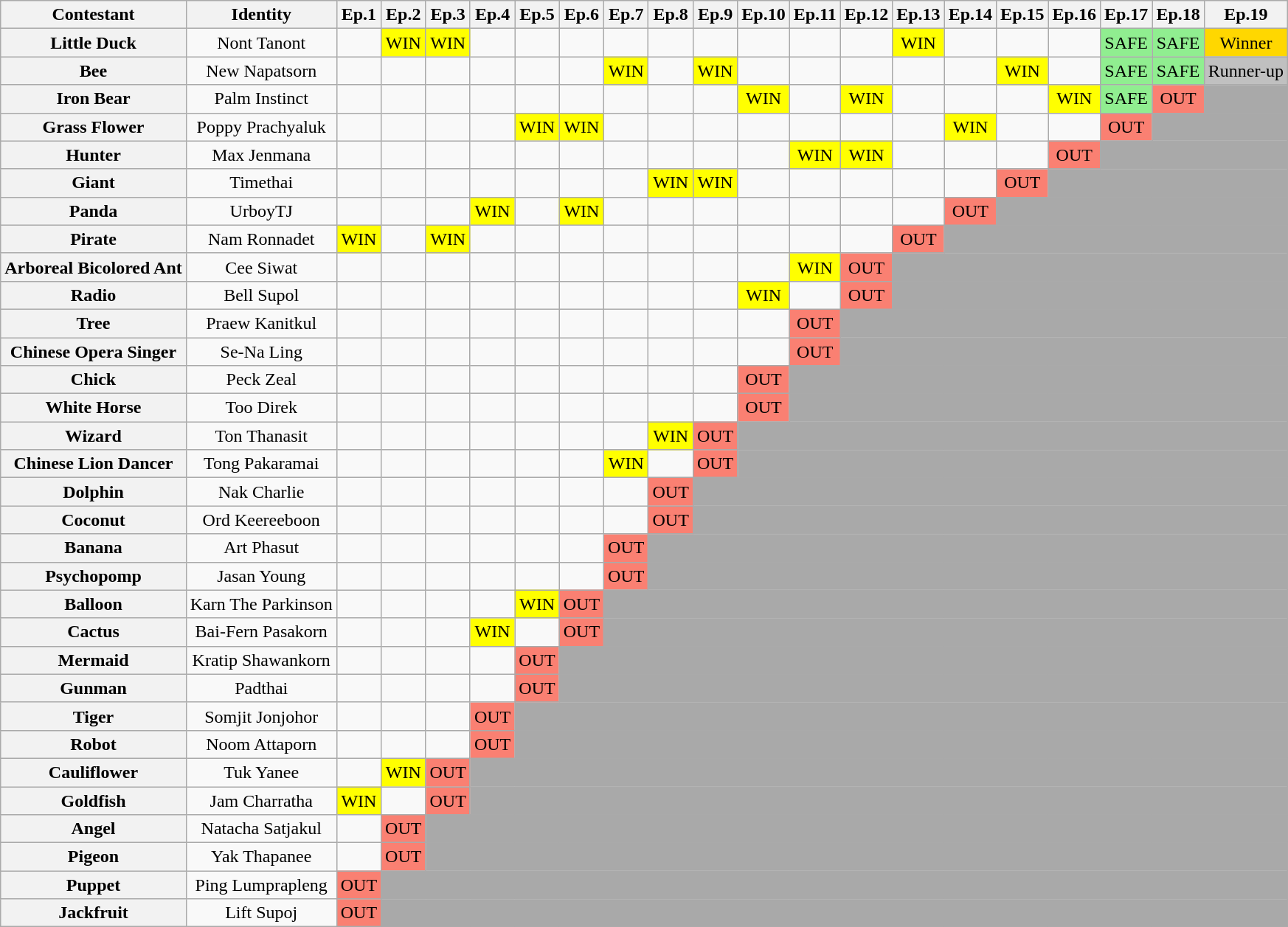<table class=wikitable style="text-align:center">
<tr>
<th>Contestant</th>
<th>Identity</th>
<th>Ep.1</th>
<th>Ep.2</th>
<th>Ep.3</th>
<th>Ep.4</th>
<th>Ep.5</th>
<th>Ep.6</th>
<th>Ep.7</th>
<th>Ep.8</th>
<th>Ep.9</th>
<th>Ep.10</th>
<th>Ep.11</th>
<th>Ep.12</th>
<th>Ep.13</th>
<th>Ep.14</th>
<th>Ep.15</th>
<th>Ep.16</th>
<th>Ep.17</th>
<th>Ep.18</th>
<th>Ep.19</th>
</tr>
<tr>
<th>Little Duck</th>
<td>Nont Tanont</td>
<td></td>
<td bgcolor="yellow">WIN</td>
<td bgcolor="yellow">WIN</td>
<td></td>
<td></td>
<td></td>
<td></td>
<td></td>
<td></td>
<td></td>
<td></td>
<td></td>
<td bgcolor="yellow">WIN</td>
<td></td>
<td></td>
<td></td>
<td bgcolor="lightgreen">SAFE</td>
<td bgcolor="lightgreen">SAFE</td>
<td bgcolor="gold">Winner</td>
</tr>
<tr>
<th>Bee</th>
<td>New Napatsorn</td>
<td></td>
<td></td>
<td></td>
<td></td>
<td></td>
<td></td>
<td bgcolor="yellow">WIN</td>
<td></td>
<td bgcolor="yellow">WIN</td>
<td></td>
<td></td>
<td></td>
<td></td>
<td></td>
<td bgcolor=yellow>WIN</td>
<td></td>
<td bgcolor=lightgreen>SAFE</td>
<td bgcolor=lightgreen>SAFE</td>
<td bgcolor=silver>Runner-up</td>
</tr>
<tr>
<th>Iron Bear</th>
<td>Palm Instinct</td>
<td></td>
<td></td>
<td></td>
<td></td>
<td></td>
<td></td>
<td></td>
<td></td>
<td></td>
<td bgcolor="yellow">WIN</td>
<td></td>
<td bgcolor="yellow">WIN</td>
<td></td>
<td></td>
<td></td>
<td bgcolor="yellow">WIN</td>
<td bgcolor=lightgreen>SAFE</td>
<td bgcolor=salmon>OUT</td>
<td bgcolor=darkgrey colspan=1></td>
</tr>
<tr>
<th>Grass Flower</th>
<td>Poppy Prachyaluk</td>
<td></td>
<td></td>
<td></td>
<td></td>
<td bgcolor="yellow">WIN</td>
<td bgcolor="yellow">WIN</td>
<td></td>
<td></td>
<td></td>
<td></td>
<td></td>
<td></td>
<td></td>
<td bgcolor=yellow>WIN</td>
<td></td>
<td></td>
<td bgcolor=salmon>OUT</td>
<td bgcolor=darkgrey colspan=2></td>
</tr>
<tr>
<th>Hunter</th>
<td>Max Jenmana</td>
<td></td>
<td></td>
<td></td>
<td></td>
<td></td>
<td></td>
<td></td>
<td></td>
<td></td>
<td></td>
<td bgcolor="yellow">WIN</td>
<td bgcolor="yellow">WIN</td>
<td></td>
<td></td>
<td></td>
<td bgcolor=salmon>OUT</td>
<td bgcolor=darkgrey colspan=3></td>
</tr>
<tr>
<th>Giant</th>
<td>Timethai</td>
<td></td>
<td></td>
<td></td>
<td></td>
<td></td>
<td></td>
<td></td>
<td bgcolor="yellow">WIN</td>
<td bgcolor="yellow">WIN</td>
<td></td>
<td></td>
<td></td>
<td></td>
<td></td>
<td bgcolor=salmon>OUT</td>
<td bgcolor=darkgrey colspan=4></td>
</tr>
<tr>
<th>Panda</th>
<td>UrboyTJ</td>
<td></td>
<td></td>
<td></td>
<td bgcolor="yellow">WIN</td>
<td></td>
<td bgcolor="yellow">WIN</td>
<td></td>
<td></td>
<td></td>
<td></td>
<td></td>
<td></td>
<td></td>
<td bgcolor=salmon>OUT</td>
<td bgcolor=darkgrey colspan=5></td>
</tr>
<tr>
<th>Pirate</th>
<td>Nam Ronnadet</td>
<td bgcolor="yellow">WIN</td>
<td></td>
<td bgcolor="yellow">WIN</td>
<td></td>
<td></td>
<td></td>
<td></td>
<td></td>
<td></td>
<td></td>
<td></td>
<td></td>
<td bgcolor=salmon>OUT</td>
<td bgcolor=darkgrey colspan=6></td>
</tr>
<tr>
<th>Arboreal Bicolored Ant</th>
<td>Cee Siwat</td>
<td></td>
<td></td>
<td></td>
<td></td>
<td></td>
<td></td>
<td></td>
<td></td>
<td></td>
<td></td>
<td bgcolor=yellow>WIN</td>
<td bgcolor=salmon>OUT</td>
<td bgcolor=darkgrey colspan=7></td>
</tr>
<tr>
<th>Radio</th>
<td>Bell Supol</td>
<td></td>
<td></td>
<td></td>
<td></td>
<td></td>
<td></td>
<td></td>
<td></td>
<td></td>
<td bgcolor=yellow>WIN</td>
<td></td>
<td bgcolor=salmon>OUT</td>
<td bgcolor=darkgrey colspan=7></td>
</tr>
<tr>
<th>Tree</th>
<td>Praew Kanitkul</td>
<td></td>
<td></td>
<td></td>
<td></td>
<td></td>
<td></td>
<td></td>
<td></td>
<td></td>
<td></td>
<td bgcolor=salmon>OUT</td>
<td bgcolor=darkgrey colspan=8></td>
</tr>
<tr>
<th>Chinese Opera Singer</th>
<td>Se-Na Ling</td>
<td></td>
<td></td>
<td></td>
<td></td>
<td></td>
<td></td>
<td></td>
<td></td>
<td></td>
<td></td>
<td bgcolor=salmon>OUT</td>
<td bgcolor=darkgrey colspan=8></td>
</tr>
<tr>
<th>Chick</th>
<td>Peck Zeal</td>
<td></td>
<td></td>
<td></td>
<td></td>
<td></td>
<td></td>
<td></td>
<td></td>
<td></td>
<td bgcolor=salmon>OUT</td>
<td bgcolor=darkgrey colspan=9></td>
</tr>
<tr>
<th>White Horse</th>
<td>Too Direk</td>
<td></td>
<td></td>
<td></td>
<td></td>
<td></td>
<td></td>
<td></td>
<td></td>
<td></td>
<td bgcolor=salmon>OUT</td>
<td bgcolor=darkgrey colspan=9></td>
</tr>
<tr>
<th>Wizard</th>
<td>Ton Thanasit</td>
<td></td>
<td></td>
<td></td>
<td></td>
<td></td>
<td></td>
<td></td>
<td bgcolor="yellow">WIN</td>
<td bgcolor=salmon>OUT</td>
<td bgcolor=darkgrey colspan=10></td>
</tr>
<tr>
<th>Chinese Lion Dancer</th>
<td>Tong Pakaramai</td>
<td></td>
<td></td>
<td></td>
<td></td>
<td></td>
<td></td>
<td bgcolor=yellow>WIN</td>
<td></td>
<td bgcolor=salmon>OUT</td>
<td bgcolor=darkgrey colspan=10></td>
</tr>
<tr>
<th>Dolphin</th>
<td>Nak Charlie</td>
<td></td>
<td></td>
<td></td>
<td></td>
<td></td>
<td></td>
<td></td>
<td bgcolor=salmon>OUT</td>
<td bgcolor=darkgrey colspan=11></td>
</tr>
<tr>
<th>Coconut</th>
<td>Ord Keereeboon</td>
<td></td>
<td></td>
<td></td>
<td></td>
<td></td>
<td></td>
<td></td>
<td bgcolor=salmon>OUT</td>
<td bgcolor=darkgrey colspan=11></td>
</tr>
<tr>
<th>Banana</th>
<td>Art Phasut</td>
<td></td>
<td></td>
<td></td>
<td></td>
<td></td>
<td></td>
<td bgcolor=salmon>OUT</td>
<td bgcolor=darkgrey colspan=12></td>
</tr>
<tr>
<th>Psychopomp</th>
<td>Jasan Young</td>
<td></td>
<td></td>
<td></td>
<td></td>
<td></td>
<td></td>
<td bgcolor=salmon>OUT</td>
<td bgcolor=darkgrey colspan=12></td>
</tr>
<tr>
<th>Balloon</th>
<td>Karn The Parkinson</td>
<td></td>
<td></td>
<td></td>
<td></td>
<td bgcolor=yellow>WIN</td>
<td bgcolor=salmon>OUT</td>
<td bgcolor=darkgrey colspan=13></td>
</tr>
<tr>
<th>Cactus</th>
<td>Bai-Fern Pasakorn</td>
<td></td>
<td></td>
<td></td>
<td bgcolor=yellow>WIN</td>
<td></td>
<td bgcolor=salmon>OUT</td>
<td bgcolor=darkgrey colspan=13></td>
</tr>
<tr>
<th>Mermaid</th>
<td>Kratip Shawankorn</td>
<td></td>
<td></td>
<td></td>
<td></td>
<td bgcolor=salmon>OUT</td>
<td bgcolor=darkgrey colspan=14></td>
</tr>
<tr>
<th>Gunman</th>
<td>Padthai</td>
<td></td>
<td></td>
<td></td>
<td></td>
<td bgcolor=salmon>OUT</td>
<td bgcolor=darkgrey colspan=14></td>
</tr>
<tr>
<th>Tiger</th>
<td>Somjit Jonjohor</td>
<td></td>
<td></td>
<td></td>
<td bgcolor=salmon>OUT</td>
<td bgcolor=darkgrey colspan=15></td>
</tr>
<tr>
<th>Robot</th>
<td>Noom Attaporn</td>
<td></td>
<td></td>
<td></td>
<td bgcolor=salmon>OUT</td>
<td bgcolor=darkgrey colspan=15></td>
</tr>
<tr>
<th>Cauliflower</th>
<td>Tuk Yanee</td>
<td></td>
<td bgcolor=yellow>WIN</td>
<td bgcolor=salmon>OUT</td>
<td bgcolor=darkgrey colspan=16></td>
</tr>
<tr>
<th>Goldfish</th>
<td>Jam Charratha</td>
<td bgcolor=yellow>WIN</td>
<td></td>
<td bgcolor=salmon>OUT</td>
<td bgcolor=darkgrey colspan=16></td>
</tr>
<tr>
<th>Angel</th>
<td>Natacha Satjakul</td>
<td></td>
<td bgcolor=salmon>OUT</td>
<td bgcolor=darkgrey colspan=17></td>
</tr>
<tr>
<th>Pigeon</th>
<td>Yak Thapanee</td>
<td></td>
<td bgcolor=salmon>OUT</td>
<td bgcolor=darkgrey colspan=17></td>
</tr>
<tr>
<th>Puppet</th>
<td>Ping Lumprapleng</td>
<td bgcolor=salmon>OUT</td>
<td bgcolor=darkgrey colspan=18></td>
</tr>
<tr>
<th>Jackfruit</th>
<td>Lift Supoj</td>
<td bgcolor=salmon>OUT</td>
<td bgcolor=darkgrey colspan=18></td>
</tr>
</table>
